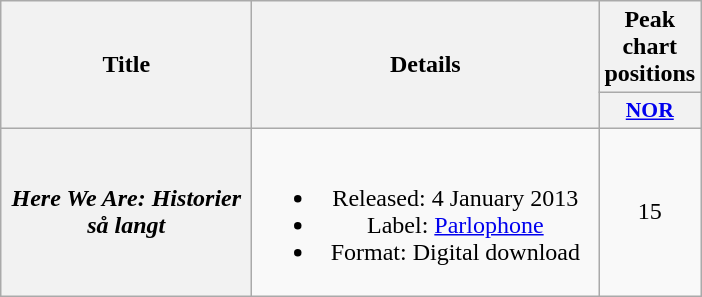<table class="wikitable plainrowheaders" style="text-align:center;">
<tr>
<th scope="col" rowspan="2" style="width:10em;">Title</th>
<th scope="col" rowspan="2" style="width:14em;">Details</th>
<th scope="col">Peak chart positions</th>
</tr>
<tr>
<th scope="col" style="width:2.5em;font-size:90%;"><a href='#'>NOR</a><br></th>
</tr>
<tr>
<th scope="row"><em>Here We Are: Historier så langt</em></th>
<td><br><ul><li>Released: 4 January 2013</li><li>Label: <a href='#'>Parlophone</a></li><li>Format: Digital download</li></ul></td>
<td>15</td>
</tr>
</table>
